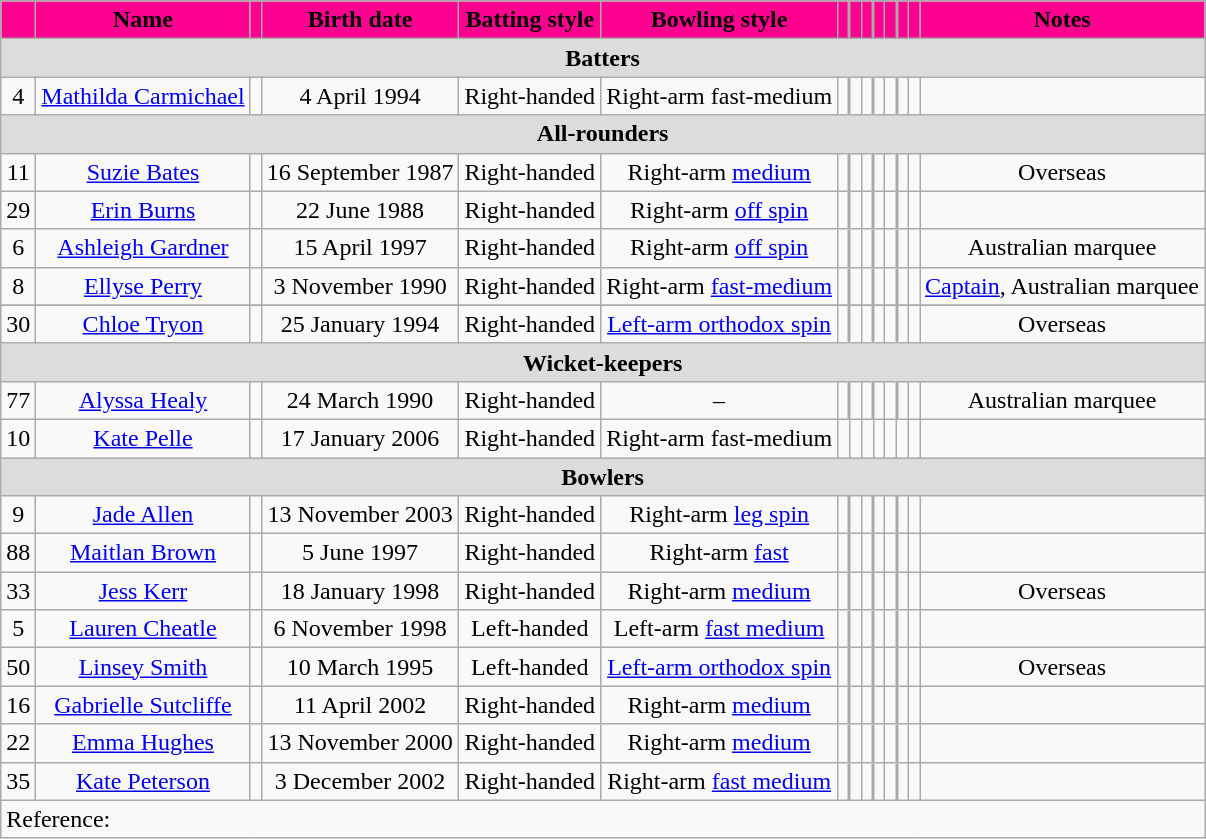<table class="wikitable">
<tr>
<th style="background:#ff0090; color:black;"></th>
<th style="background:#ff0090; color:black;">Name</th>
<th style="background:#ff0090; color:black;"></th>
<th style="background:#ff0090; color:black;">Birth date</th>
<th style="background:#ff0090; color:black;">Batting style</th>
<th style="background:#ff0090; color:black;">Bowling style</th>
<th style="background:#ff0090; color:black;"></th>
<th style="background:#ff0090; color:black; border-left-width: 2px;"></th>
<th style="background:#ff0090; color:black;"></th>
<th style="background:#ff0090; color:black; border-left-width: 2px;"></th>
<th style="background:#ff0090; color:black;"></th>
<th style="background:#ff0090; color:black; border-left-width: 2px;"></th>
<th style="background:#ff0090; color:black;"></th>
<th style="background:#ff0090; color:black;">Notes</th>
</tr>
<tr>
<th colspan="14" style="background: #DCDCDC; text-align:center;">Batters</th>
</tr>
<tr align="center">
<td>4</td>
<td><a href='#'>Mathilda Carmichael</a></td>
<td></td>
<td>4 April 1994</td>
<td>Right-handed</td>
<td>Right-arm fast-medium</td>
<td></td>
<td style="border-left-width: 2px"></td>
<td></td>
<td style="border-left-width: 2px"></td>
<td></td>
<td style="border-left-width: 2px"></td>
<td></td>
<td></td>
</tr>
<tr>
<th colspan="14" style="background: #DCDCDC; text-align:center;">All-rounders</th>
</tr>
<tr align="center">
<td>11</td>
<td><a href='#'>Suzie Bates</a></td>
<td></td>
<td>16 September 1987</td>
<td>Right-handed</td>
<td>Right-arm <a href='#'>medium</a></td>
<td></td>
<td style="border-left-width: 2px"></td>
<td></td>
<td style="border-left-width: 2px"></td>
<td></td>
<td style="border-left-width: 2px"></td>
<td></td>
<td>Overseas</td>
</tr>
<tr align="center">
<td>29</td>
<td><a href='#'>Erin Burns</a></td>
<td></td>
<td>22 June 1988</td>
<td>Right-handed</td>
<td>Right-arm <a href='#'>off spin</a></td>
<td></td>
<td style="border-left-width: 2px"></td>
<td></td>
<td style="border-left-width: 2px"></td>
<td></td>
<td style="border-left-width: 2px"></td>
<td></td>
<td></td>
</tr>
<tr align="center">
<td>6</td>
<td><a href='#'>Ashleigh Gardner</a></td>
<td></td>
<td>15 April 1997</td>
<td>Right-handed</td>
<td>Right-arm <a href='#'>off spin</a></td>
<td></td>
<td style="border-left-width: 2px"></td>
<td></td>
<td style="border-left-width: 2px"></td>
<td></td>
<td style="border-left-width: 2px"></td>
<td></td>
<td>Australian marquee</td>
</tr>
<tr align="center">
<td>8</td>
<td><a href='#'>Ellyse Perry</a></td>
<td></td>
<td>3 November 1990</td>
<td>Right-handed</td>
<td>Right-arm <a href='#'>fast-medium</a></td>
<td></td>
<td style="border-left-width: 2px"></td>
<td></td>
<td style="border-left-width: 2px"></td>
<td></td>
<td style="border-left-width: 2px"></td>
<td></td>
<td><a href='#'>Captain</a>, Australian marquee</td>
</tr>
<tr>
</tr>
<tr align="center">
<td>30</td>
<td><a href='#'>Chloe Tryon</a></td>
<td></td>
<td>25 January 1994</td>
<td>Right-handed</td>
<td><a href='#'>Left-arm orthodox spin</a></td>
<td></td>
<td style="border-left-width: 2px"></td>
<td></td>
<td style="border-left-width: 2px"></td>
<td></td>
<td style="border-left-width: 2px"></td>
<td></td>
<td>Overseas</td>
</tr>
<tr>
<th colspan="14" style="background: #DCDCDC; text-align:center;">Wicket-keepers</th>
</tr>
<tr align="center">
<td>77</td>
<td><a href='#'>Alyssa Healy</a></td>
<td></td>
<td>24 March 1990</td>
<td>Right-handed</td>
<td>–</td>
<td></td>
<td style="border-left-width: 2px"></td>
<td></td>
<td style="border-left-width: 2px"></td>
<td></td>
<td style="border-left-width: 2px"></td>
<td></td>
<td>Australian marquee</td>
</tr>
<tr align="center">
<td>10</td>
<td><a href='#'>Kate Pelle</a></td>
<td></td>
<td>17 January 2006</td>
<td>Right-handed</td>
<td>Right-arm fast-medium</td>
<td></td>
<td></td>
<td></td>
<td></td>
<td></td>
<td></td>
<td></td>
<td></td>
</tr>
<tr>
<th colspan="14" style="background: #DCDCDC; text-align:center;">Bowlers</th>
</tr>
<tr align="center">
<td>9</td>
<td><a href='#'>Jade Allen</a></td>
<td></td>
<td>13 November 2003</td>
<td>Right-handed</td>
<td>Right-arm <a href='#'>leg spin</a></td>
<td></td>
<td style="border-left-width: 2px"></td>
<td></td>
<td style="border-left-width: 2px"></td>
<td></td>
<td style="border-left-width: 2px"></td>
<td></td>
<td></td>
</tr>
<tr align="center">
<td>88</td>
<td><a href='#'>Maitlan Brown</a></td>
<td></td>
<td>5 June 1997</td>
<td>Right-handed</td>
<td>Right-arm <a href='#'>fast</a></td>
<td></td>
<td style="border-left-width: 2px"></td>
<td></td>
<td style="border-left-width: 2px"></td>
<td></td>
<td style="border-left-width: 2px"></td>
<td></td>
<td></td>
</tr>
<tr align="center">
<td>33</td>
<td><a href='#'>Jess Kerr</a></td>
<td></td>
<td>18 January 1998</td>
<td>Right-handed</td>
<td>Right-arm <a href='#'>medium</a></td>
<td></td>
<td style="border-left-width: 2px"></td>
<td></td>
<td style="border-left-width: 2px"></td>
<td></td>
<td style="border-left-width: 2px"></td>
<td></td>
<td>Overseas</td>
</tr>
<tr align="center">
<td>5</td>
<td><a href='#'>Lauren Cheatle</a></td>
<td></td>
<td>6 November 1998</td>
<td>Left-handed</td>
<td>Left-arm <a href='#'>fast medium</a></td>
<td></td>
<td style="border-left-width: 2px"></td>
<td></td>
<td style="border-left-width: 2px"></td>
<td></td>
<td style="border-left-width: 2px"></td>
<td></td>
<td></td>
</tr>
<tr align="center">
<td>50</td>
<td><a href='#'>Linsey Smith</a></td>
<td></td>
<td>10 March 1995</td>
<td>Left-handed</td>
<td><a href='#'>Left-arm orthodox spin</a></td>
<td></td>
<td style="border-left-width: 2px"></td>
<td></td>
<td style="border-left-width: 2px"></td>
<td></td>
<td style="border-left-width: 2px"></td>
<td></td>
<td>Overseas</td>
</tr>
<tr align="center">
<td>16</td>
<td><a href='#'>Gabrielle Sutcliffe</a></td>
<td></td>
<td>11 April 2002</td>
<td>Right-handed</td>
<td>Right-arm  <a href='#'>medium</a></td>
<td></td>
<td style="border-left-width: 2px"></td>
<td></td>
<td style="border-left-width: 2px"></td>
<td></td>
<td style="border-left-width: 2px"></td>
<td></td>
<td></td>
</tr>
<tr align="center">
<td>22</td>
<td><a href='#'>Emma Hughes</a></td>
<td></td>
<td>13 November 2000</td>
<td>Right-handed</td>
<td>Right-arm <a href='#'>medium</a></td>
<td></td>
<td style="border-left-width: 2px"></td>
<td></td>
<td style="border-left-width: 2px"></td>
<td></td>
<td style="border-left-width: 2px"></td>
<td></td>
<td></td>
</tr>
<tr align="center">
<td>35</td>
<td><a href='#'>Kate Peterson</a></td>
<td></td>
<td>3 December 2002</td>
<td>Right-handed</td>
<td>Right-arm <a href='#'>fast medium</a></td>
<td></td>
<td style="border-left-width: 2px"></td>
<td></td>
<td style="border-left-width: 2px"></td>
<td></td>
<td style="border-left-width: 2px"></td>
<td></td>
<td></td>
</tr>
<tr>
<td colspan="14">Reference: </td>
</tr>
</table>
